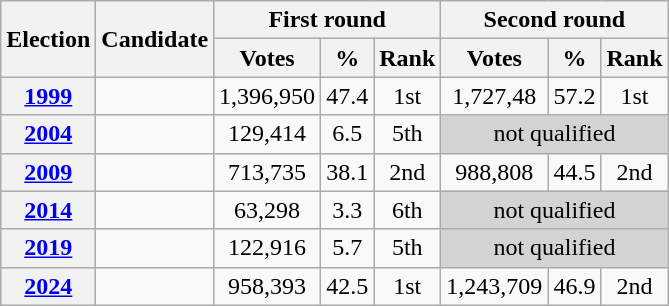<table class=wikitable style=text-align:center>
<tr>
<th rowspan="2">Election</th>
<th rowspan="2">Candidate</th>
<th colspan="3">First round</th>
<th colspan="3">Second round</th>
</tr>
<tr>
<th>Votes</th>
<th>%</th>
<th>Rank</th>
<th>Votes</th>
<th>%</th>
<th>Rank</th>
</tr>
<tr>
<th><a href='#'>1999</a></th>
<td></td>
<td>1,396,950</td>
<td>47.4</td>
<td>1st</td>
<td>1,727,48</td>
<td>57.2</td>
<td>1st</td>
</tr>
<tr>
<th><a href='#'>2004</a></th>
<td></td>
<td>129,414</td>
<td>6.5</td>
<td>5th</td>
<td colspan="3" bgcolor=lightgrey>not qualified</td>
</tr>
<tr>
<th><a href='#'>2009</a></th>
<td></td>
<td>713,735</td>
<td>38.1</td>
<td>2nd</td>
<td>988,808</td>
<td>44.5</td>
<td>2nd</td>
</tr>
<tr>
<th><a href='#'>2014</a></th>
<td></td>
<td>63,298</td>
<td>3.3</td>
<td>6th</td>
<td colspan="3" bgcolor=lightgrey>not qualified</td>
</tr>
<tr>
<th><a href='#'>2019</a></th>
<td></td>
<td>122,916</td>
<td>5.7</td>
<td>5th</td>
<td colspan="3" bgcolor=lightgrey>not qualified</td>
</tr>
<tr>
<th><a href='#'>2024</a></th>
<td></td>
<td>958,393</td>
<td>42.5</td>
<td>1st</td>
<td>1,243,709</td>
<td>46.9</td>
<td>2nd</td>
</tr>
</table>
